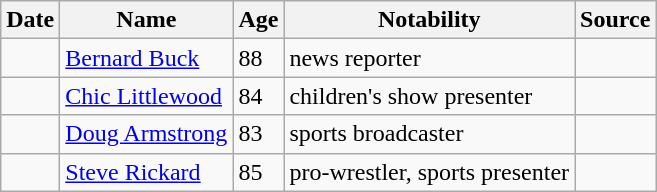<table class="wikitable">
<tr>
<th>Date</th>
<th>Name</th>
<th>Age</th>
<th>Notability</th>
<th>Source</th>
</tr>
<tr>
<td></td>
<td><a href='#'>Bernard Buck</a></td>
<td>88</td>
<td>news reporter</td>
<td></td>
</tr>
<tr>
<td></td>
<td><a href='#'>Chic Littlewood</a></td>
<td>84</td>
<td>children's show presenter</td>
<td></td>
</tr>
<tr>
<td></td>
<td><a href='#'>Doug Armstrong</a></td>
<td>83</td>
<td>sports broadcaster</td>
<td></td>
</tr>
<tr>
<td></td>
<td><a href='#'>Steve Rickard</a></td>
<td>85</td>
<td>pro-wrestler, sports presenter</td>
<td></td>
</tr>
</table>
